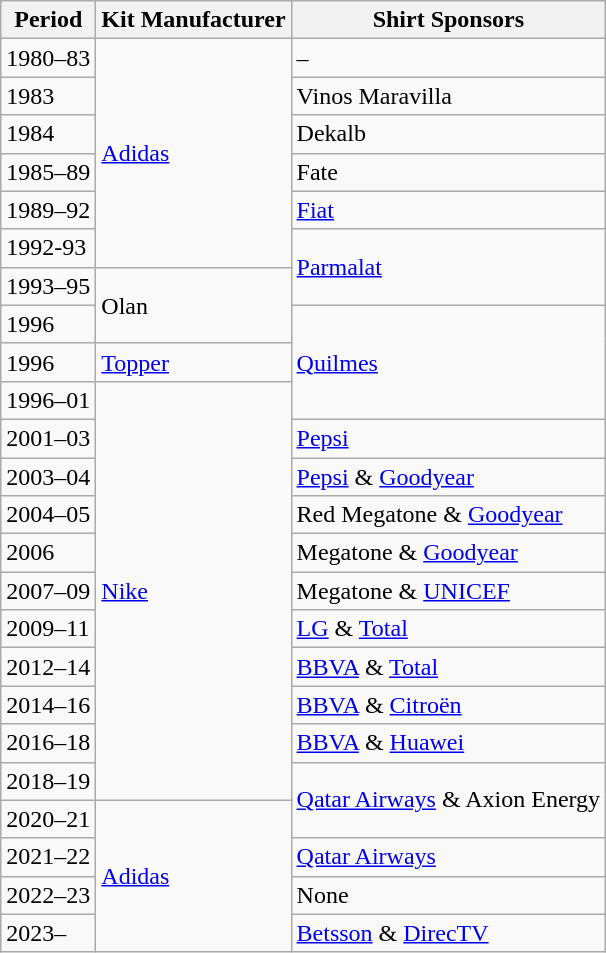<table class="wikitable">
<tr>
<th>Period</th>
<th>Kit Manufacturer</th>
<th>Shirt Sponsors</th>
</tr>
<tr>
<td>1980–83</td>
<td rowspan=6><a href='#'>Adidas</a></td>
<td>–</td>
</tr>
<tr>
<td>1983</td>
<td>Vinos Maravilla</td>
</tr>
<tr>
<td>1984</td>
<td>Dekalb</td>
</tr>
<tr>
<td>1985–89</td>
<td>Fate</td>
</tr>
<tr>
<td>1989–92</td>
<td><a href='#'>Fiat</a></td>
</tr>
<tr>
<td>1992-93</td>
<td rowspan=2><a href='#'>Parmalat</a></td>
</tr>
<tr>
<td>1993–95</td>
<td rowspan=2>Olan</td>
</tr>
<tr>
<td>1996</td>
<td rowspan=3><a href='#'>Quilmes</a></td>
</tr>
<tr>
<td>1996</td>
<td><a href='#'>Topper</a></td>
</tr>
<tr>
<td>1996–01</td>
<td rowspan=11><a href='#'>Nike</a></td>
</tr>
<tr>
<td>2001–03</td>
<td><a href='#'>Pepsi</a></td>
</tr>
<tr>
<td>2003–04</td>
<td><a href='#'>Pepsi</a> & <a href='#'>Goodyear</a></td>
</tr>
<tr>
<td>2004–05</td>
<td>Red Megatone & <a href='#'>Goodyear</a></td>
</tr>
<tr>
<td>2006</td>
<td>Megatone & <a href='#'>Goodyear</a></td>
</tr>
<tr>
<td>2007–09</td>
<td>Megatone & <a href='#'>UNICEF</a></td>
</tr>
<tr>
<td>2009–11</td>
<td><a href='#'>LG</a> & <a href='#'>Total</a></td>
</tr>
<tr>
<td>2012–14</td>
<td><a href='#'>BBVA</a> & <a href='#'>Total</a></td>
</tr>
<tr>
<td>2014–16</td>
<td><a href='#'>BBVA</a> & <a href='#'>Citroën</a></td>
</tr>
<tr>
<td>2016–18</td>
<td><a href='#'>BBVA</a> & <a href='#'>Huawei</a></td>
</tr>
<tr>
<td>2018–19</td>
<td rowspan="2"><a href='#'>Qatar Airways</a> & Axion Energy</td>
</tr>
<tr>
<td>2020–21</td>
<td rowspan=4><a href='#'>Adidas</a></td>
</tr>
<tr>
<td>2021–22</td>
<td><a href='#'>Qatar Airways</a></td>
</tr>
<tr>
<td>2022–23</td>
<td>None</td>
</tr>
<tr>
<td>2023–</td>
<td><a href='#'>Betsson</a> & <a href='#'>DirecTV</a></td>
</tr>
</table>
